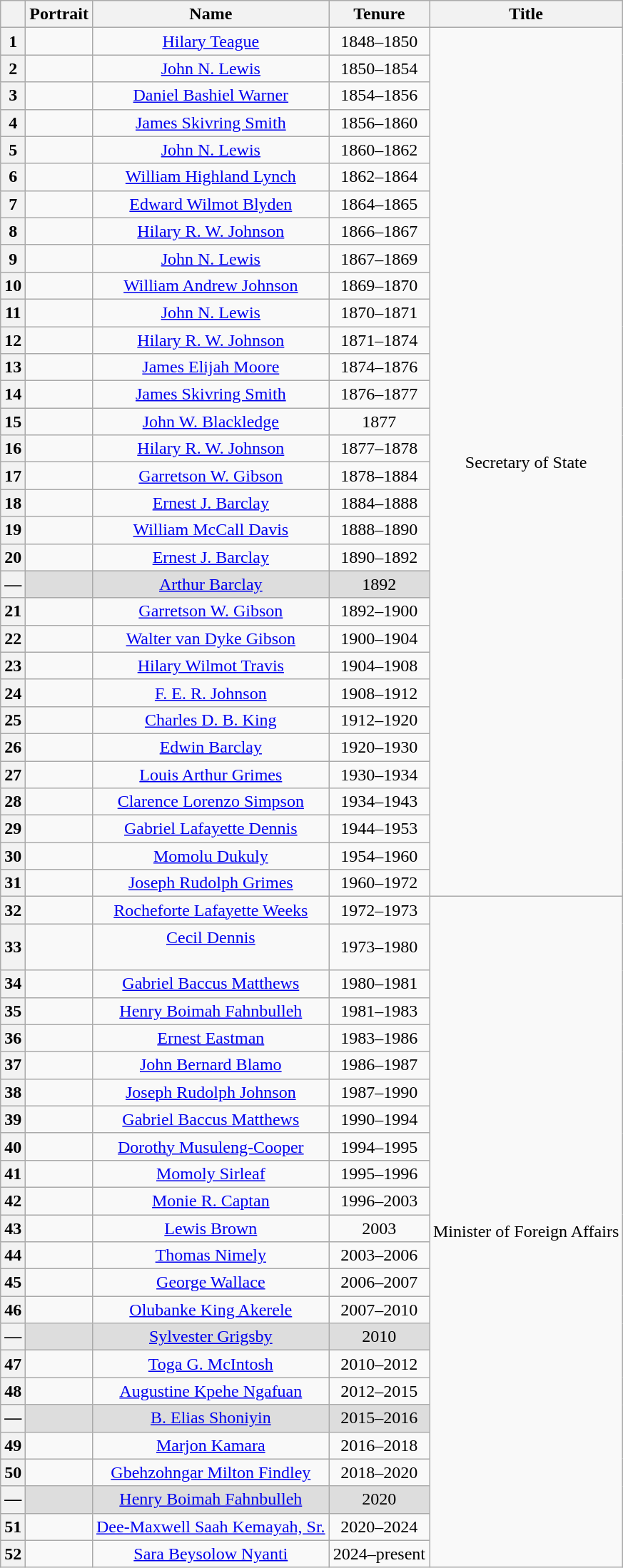<table class="wikitable" style="text-align:center">
<tr>
<th></th>
<th>Portrait</th>
<th>Name<br></th>
<th>Tenure</th>
<th>Title</th>
</tr>
<tr>
<th>1</th>
<td></td>
<td><a href='#'>Hilary Teague</a><br></td>
<td>1848–1850</td>
<td rowspan=32>Secretary of State</td>
</tr>
<tr>
<th>2</th>
<td></td>
<td><a href='#'>John N. Lewis</a></td>
<td>1850–1854</td>
</tr>
<tr>
<th>3</th>
<td></td>
<td><a href='#'>Daniel Bashiel Warner</a><br></td>
<td>1854–1856</td>
</tr>
<tr>
<th>4</th>
<td></td>
<td><a href='#'>James Skivring Smith</a><br></td>
<td>1856–1860</td>
</tr>
<tr>
<th>5</th>
<td></td>
<td><a href='#'>John N. Lewis</a></td>
<td>1860–1862</td>
</tr>
<tr>
<th>6</th>
<td></td>
<td><a href='#'>William Highland Lynch</a></td>
<td>1862–1864</td>
</tr>
<tr>
<th>7</th>
<td></td>
<td><a href='#'>Edward Wilmot Blyden</a><br></td>
<td>1864–1865</td>
</tr>
<tr>
<th>8</th>
<td></td>
<td><a href='#'>Hilary R. W. Johnson</a><br></td>
<td>1866–1867</td>
</tr>
<tr>
<th>9</th>
<td></td>
<td><a href='#'>John N. Lewis</a></td>
<td>1867–1869</td>
</tr>
<tr>
<th>10</th>
<td></td>
<td><a href='#'>William Andrew Johnson</a></td>
<td>1869–1870</td>
</tr>
<tr>
<th>11</th>
<td></td>
<td><a href='#'>John N. Lewis</a></td>
<td>1870–1871</td>
</tr>
<tr>
<th>12</th>
<td></td>
<td><a href='#'>Hilary R. W. Johnson</a><br></td>
<td>1871–1874</td>
</tr>
<tr>
<th>13</th>
<td></td>
<td><a href='#'>James Elijah Moore</a></td>
<td>1874–1876</td>
</tr>
<tr>
<th>14</th>
<td></td>
<td><a href='#'>James Skivring Smith</a></td>
<td>1876–1877</td>
</tr>
<tr>
<th>15</th>
<td></td>
<td><a href='#'>John W. Blackledge</a></td>
<td>1877</td>
</tr>
<tr>
<th>16</th>
<td></td>
<td><a href='#'>Hilary R. W. Johnson</a><br></td>
<td>1877–1878</td>
</tr>
<tr>
<th>17</th>
<td></td>
<td><a href='#'>Garretson W. Gibson</a><br></td>
<td>1878–1884</td>
</tr>
<tr>
<th>18</th>
<td></td>
<td><a href='#'>Ernest J. Barclay</a></td>
<td>1884–1888</td>
</tr>
<tr>
<th>19</th>
<td></td>
<td><a href='#'>William McCall Davis</a></td>
<td>1888–1890</td>
</tr>
<tr>
<th>20</th>
<td></td>
<td><a href='#'>Ernest J. Barclay</a></td>
<td>1890–1892</td>
</tr>
<tr bgcolor="#dddddd">
<th>—</th>
<td></td>
<td><a href='#'>Arthur Barclay</a><br></td>
<td>1892</td>
</tr>
<tr>
<th>21</th>
<td></td>
<td><a href='#'>Garretson W. Gibson</a><br></td>
<td>1892–1900</td>
</tr>
<tr>
<th>22</th>
<td></td>
<td><a href='#'>Walter van Dyke Gibson</a></td>
<td>1900–1904</td>
</tr>
<tr>
<th>23</th>
<td></td>
<td><a href='#'>Hilary Wilmot Travis</a></td>
<td>1904–1908</td>
</tr>
<tr>
<th>24</th>
<td></td>
<td><a href='#'>F. E. R. Johnson</a></td>
<td>1908–1912</td>
</tr>
<tr>
<th>25</th>
<td></td>
<td><a href='#'>Charles D. B. King</a><br></td>
<td>1912–1920</td>
</tr>
<tr>
<th>26</th>
<td></td>
<td><a href='#'>Edwin Barclay</a><br></td>
<td>1920–1930</td>
</tr>
<tr>
<th>27</th>
<td></td>
<td><a href='#'>Louis Arthur Grimes</a><br></td>
<td>1930–1934</td>
</tr>
<tr>
<th>28</th>
<td></td>
<td><a href='#'>Clarence Lorenzo Simpson</a><br></td>
<td>1934–1943</td>
</tr>
<tr>
<th>29</th>
<td></td>
<td><a href='#'>Gabriel Lafayette Dennis</a><br></td>
<td>1944–1953</td>
</tr>
<tr>
<th>30</th>
<td></td>
<td><a href='#'>Momolu Dukuly</a><br></td>
<td>1954–1960</td>
</tr>
<tr>
<th>31</th>
<td></td>
<td><a href='#'>Joseph Rudolph Grimes</a><br></td>
<td>1960–1972</td>
</tr>
<tr>
<th>32</th>
<td></td>
<td><a href='#'>Rocheforte Lafayette Weeks</a><br></td>
<td>1972–1973</td>
<td rowspan=24>Minister of Foreign Affairs</td>
</tr>
<tr>
<th>33</th>
<td></td>
<td><a href='#'>Cecil Dennis</a><br><br></td>
<td>1973–1980</td>
</tr>
<tr>
<th>34</th>
<td></td>
<td><a href='#'>Gabriel Baccus Matthews</a><br></td>
<td>1980–1981</td>
</tr>
<tr>
<th>35</th>
<td></td>
<td><a href='#'>Henry Boimah Fahnbulleh</a><br></td>
<td>1981–1983</td>
</tr>
<tr>
<th>36</th>
<td></td>
<td><a href='#'>Ernest Eastman</a><br></td>
<td>1983–1986</td>
</tr>
<tr>
<th>37</th>
<td></td>
<td><a href='#'>John Bernard Blamo</a><br></td>
<td>1986–1987</td>
</tr>
<tr>
<th>38</th>
<td></td>
<td><a href='#'>Joseph Rudolph Johnson</a><br></td>
<td>1987–1990</td>
</tr>
<tr>
<th>39</th>
<td></td>
<td><a href='#'>Gabriel Baccus Matthews</a><br></td>
<td>1990–1994</td>
</tr>
<tr>
<th>40</th>
<td></td>
<td><a href='#'>Dorothy Musuleng-Cooper</a><br></td>
<td>1994–1995</td>
</tr>
<tr>
<th>41</th>
<td></td>
<td><a href='#'>Momoly Sirleaf</a></td>
<td>1995–1996</td>
</tr>
<tr>
<th>42</th>
<td></td>
<td><a href='#'>Monie R. Captan</a><br></td>
<td>1996–2003</td>
</tr>
<tr>
<th>43</th>
<td></td>
<td><a href='#'>Lewis Brown</a><br></td>
<td>2003</td>
</tr>
<tr>
<th>44</th>
<td></td>
<td><a href='#'>Thomas Nimely</a><br></td>
<td>2003–2006</td>
</tr>
<tr>
<th>45</th>
<td></td>
<td><a href='#'>George Wallace</a><br></td>
<td>2006–2007</td>
</tr>
<tr>
<th>46</th>
<td></td>
<td><a href='#'>Olubanke King Akerele</a><br></td>
<td>2007–2010</td>
</tr>
<tr bgcolor="#dddddd">
<th>—</th>
<td></td>
<td><a href='#'>Sylvester Grigsby</a></td>
<td>2010</td>
</tr>
<tr>
<th>47</th>
<td></td>
<td><a href='#'>Toga G. McIntosh</a><br></td>
<td>2010–2012</td>
</tr>
<tr>
<th>48</th>
<td></td>
<td><a href='#'>Augustine Kpehe Ngafuan</a><br></td>
<td>2012–2015</td>
</tr>
<tr bgcolor="#dddddd">
<th>—</th>
<td></td>
<td><a href='#'>B. Elias Shoniyin</a></td>
<td>2015–2016</td>
</tr>
<tr>
<th>49</th>
<td></td>
<td><a href='#'>Marjon Kamara</a><br></td>
<td>2016–2018</td>
</tr>
<tr>
<th>50</th>
<td></td>
<td><a href='#'>Gbehzohngar Milton Findley</a><br></td>
<td>2018–2020</td>
</tr>
<tr bgcolor="#dddddd">
<th>—</th>
<td></td>
<td><a href='#'>Henry Boimah Fahnbulleh</a><br></td>
<td>2020</td>
</tr>
<tr>
<th>51</th>
<td></td>
<td><a href='#'>Dee-Maxwell Saah Kemayah, Sr.</a><br></td>
<td>2020–2024</td>
</tr>
<tr>
<th>52</th>
<td></td>
<td><a href='#'>Sara Beysolow Nyanti</a><br></td>
<td>2024–present</td>
</tr>
</table>
